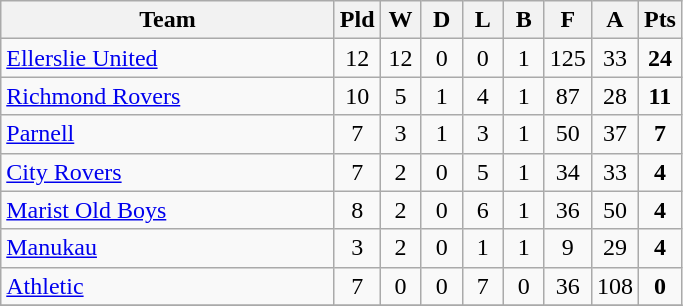<table class="wikitable" style="text-align:center;">
<tr>
<th width=215>Team</th>
<th width=20 abbr="Played">Pld</th>
<th width=20 abbr="Won">W</th>
<th width=20 abbr="Drawn">D</th>
<th width=20 abbr="Lost">L</th>
<th width=20 abbr="Bye">B</th>
<th width=20 abbr="For">F</th>
<th width=20 abbr="Against">A</th>
<th width=20 abbr="Points">Pts</th>
</tr>
<tr>
<td style="text-align:left;"><a href='#'>Ellerslie United</a></td>
<td>12</td>
<td>12</td>
<td>0</td>
<td>0</td>
<td>1</td>
<td>125</td>
<td>33</td>
<td><strong>24</strong></td>
</tr>
<tr>
<td style="text-align:left;"><a href='#'>Richmond Rovers</a></td>
<td>10</td>
<td>5</td>
<td>1</td>
<td>4</td>
<td>1</td>
<td>87</td>
<td>28</td>
<td><strong>11</strong></td>
</tr>
<tr>
<td style="text-align:left;"><a href='#'>Parnell</a></td>
<td>7</td>
<td>3</td>
<td>1</td>
<td>3</td>
<td>1</td>
<td>50</td>
<td>37</td>
<td><strong>7</strong></td>
</tr>
<tr>
<td style="text-align:left;"><a href='#'>City Rovers</a></td>
<td>7</td>
<td>2</td>
<td>0</td>
<td>5</td>
<td>1</td>
<td>34</td>
<td>33</td>
<td><strong>4</strong></td>
</tr>
<tr>
<td style="text-align:left;"><a href='#'>Marist Old Boys</a></td>
<td>8</td>
<td>2</td>
<td>0</td>
<td>6</td>
<td>1</td>
<td>36</td>
<td>50</td>
<td><strong>4</strong></td>
</tr>
<tr>
<td style="text-align:left;"><a href='#'>Manukau</a></td>
<td>3</td>
<td>2</td>
<td>0</td>
<td>1</td>
<td>1</td>
<td>9</td>
<td>29</td>
<td><strong>4</strong></td>
</tr>
<tr>
<td style="text-align:left;"><a href='#'>Athletic</a></td>
<td>7</td>
<td>0</td>
<td>0</td>
<td>7</td>
<td>0</td>
<td>36</td>
<td>108</td>
<td><strong>0</strong></td>
</tr>
<tr>
</tr>
</table>
